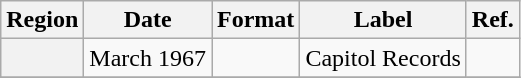<table class="wikitable plainrowheaders">
<tr>
<th scope="col">Region</th>
<th scope="col">Date</th>
<th scope="col">Format</th>
<th scope="col">Label</th>
<th scope="col">Ref.</th>
</tr>
<tr>
<th scope="row"></th>
<td>March 1967</td>
<td></td>
<td>Capitol Records</td>
<td></td>
</tr>
<tr>
</tr>
</table>
